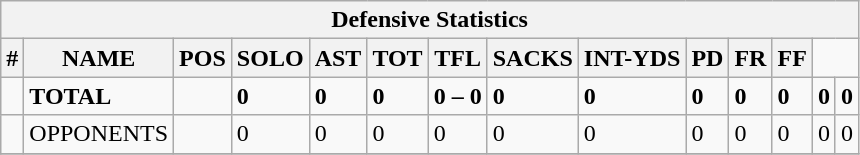<table class="wikitable sortable collapsible collapsed">
<tr>
<th colspan="16">Defensive Statistics</th>
</tr>
<tr>
<th>#</th>
<th>NAME</th>
<th>POS</th>
<th>SOLO</th>
<th>AST</th>
<th>TOT</th>
<th>TFL</th>
<th>SACKS</th>
<th>INT-YDS</th>
<th>PD</th>
<th>FR</th>
<th>FF</th>
</tr>
<tr>
<td></td>
<td><strong>TOTAL</strong></td>
<td></td>
<td><strong>0</strong></td>
<td><strong>0</strong></td>
<td><strong>0</strong></td>
<td><strong>0 – 0</strong></td>
<td><strong>0</strong></td>
<td><strong>0</strong></td>
<td><strong>0</strong></td>
<td><strong>0</strong></td>
<td><strong>0</strong></td>
<td><strong>0</strong></td>
<td><strong>0</strong></td>
</tr>
<tr>
<td></td>
<td>OPPONENTS</td>
<td></td>
<td>0</td>
<td>0</td>
<td>0</td>
<td>0</td>
<td>0</td>
<td>0</td>
<td>0</td>
<td>0</td>
<td>0</td>
<td>0</td>
<td>0</td>
</tr>
<tr>
</tr>
</table>
